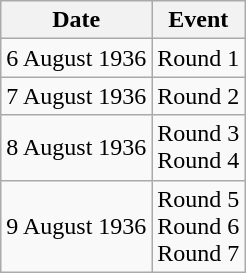<table class = "wikitable" style="text-align:center;">
<tr>
<th>Date</th>
<th>Event</th>
</tr>
<tr>
<td>6 August 1936</td>
<td>Round 1</td>
</tr>
<tr>
<td>7 August 1936</td>
<td>Round 2</td>
</tr>
<tr>
<td>8 August 1936</td>
<td>Round 3<br>Round 4</td>
</tr>
<tr>
<td>9 August 1936</td>
<td>Round 5<br>Round 6<br>Round 7</td>
</tr>
</table>
